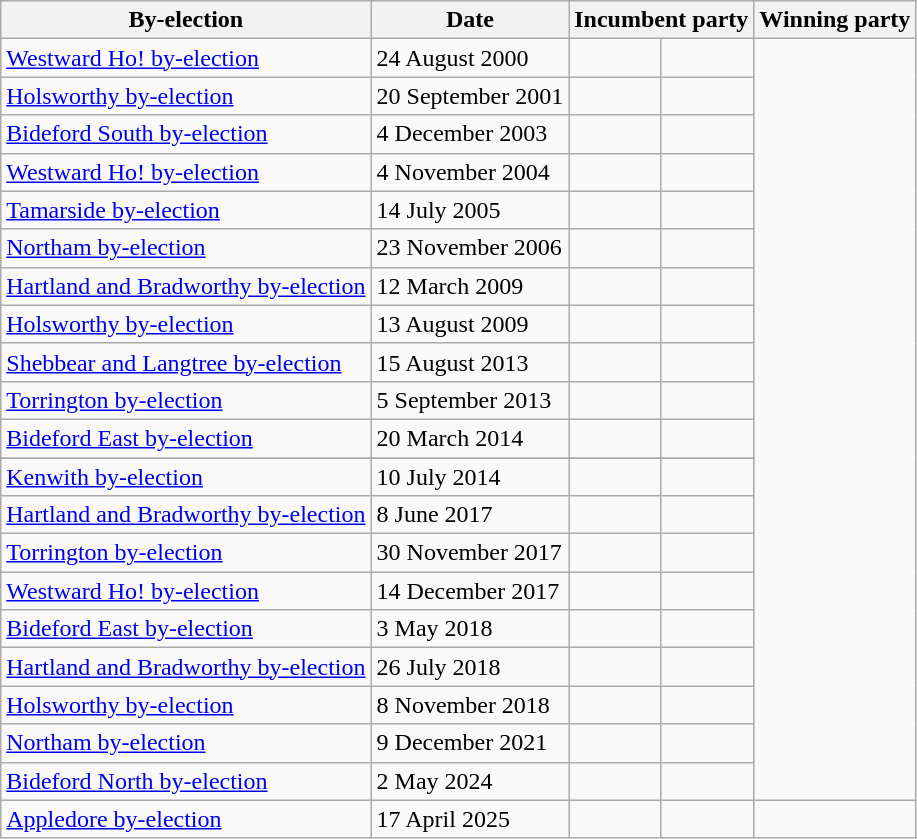<table class="wikitable">
<tr>
<th>By-election</th>
<th>Date</th>
<th colspan=2>Incumbent party</th>
<th colspan=2>Winning party</th>
</tr>
<tr>
<td><a href='#'>Westward Ho! by-election</a></td>
<td>24 August 2000</td>
<td></td>
<td></td>
</tr>
<tr>
<td><a href='#'>Holsworthy by-election</a></td>
<td>20 September 2001</td>
<td></td>
<td></td>
</tr>
<tr>
<td><a href='#'>Bideford South by-election</a></td>
<td>4 December 2003</td>
<td></td>
<td></td>
</tr>
<tr>
<td><a href='#'>Westward Ho! by-election</a></td>
<td>4 November 2004</td>
<td></td>
<td></td>
</tr>
<tr>
<td><a href='#'>Tamarside by-election</a></td>
<td>14 July 2005</td>
<td></td>
<td></td>
</tr>
<tr>
<td><a href='#'>Northam by-election</a></td>
<td>23 November 2006</td>
<td></td>
<td></td>
</tr>
<tr>
<td><a href='#'>Hartland and Bradworthy by-election</a></td>
<td>12 March 2009</td>
<td></td>
<td></td>
</tr>
<tr>
<td><a href='#'>Holsworthy by-election</a></td>
<td>13 August 2009</td>
<td></td>
<td></td>
</tr>
<tr>
<td><a href='#'>Shebbear and Langtree by-election</a></td>
<td>15 August 2013</td>
<td></td>
<td></td>
</tr>
<tr>
<td><a href='#'>Torrington by-election</a></td>
<td>5 September 2013</td>
<td></td>
<td></td>
</tr>
<tr>
<td><a href='#'>Bideford East by-election</a></td>
<td>20 March 2014</td>
<td></td>
<td></td>
</tr>
<tr>
</tr>
<tr>
<td><a href='#'>Kenwith by-election</a></td>
<td>10 July 2014</td>
<td></td>
<td></td>
</tr>
<tr>
<td><a href='#'>Hartland and Bradworthy by-election</a></td>
<td>8 June 2017</td>
<td></td>
<td></td>
</tr>
<tr>
<td><a href='#'>Torrington by-election</a></td>
<td>30 November 2017</td>
<td></td>
<td></td>
</tr>
<tr>
<td><a href='#'>Westward Ho! by-election</a></td>
<td>14 December 2017</td>
<td></td>
<td></td>
</tr>
<tr>
<td><a href='#'>Bideford East by-election</a></td>
<td>3 May 2018</td>
<td></td>
<td></td>
</tr>
<tr>
<td><a href='#'>Hartland and Bradworthy by-election</a></td>
<td>26 July 2018</td>
<td></td>
<td></td>
</tr>
<tr>
<td><a href='#'>Holsworthy by-election</a></td>
<td>8 November 2018</td>
<td></td>
<td></td>
</tr>
<tr>
<td><a href='#'>Northam by-election</a></td>
<td>9 December 2021</td>
<td></td>
<td></td>
</tr>
<tr>
<td><a href='#'>Bideford North by-election</a></td>
<td>2 May 2024</td>
<td></td>
<td></td>
</tr>
<tr>
<td><a href='#'>Appledore by-election</a></td>
<td>17 April 2025</td>
<td></td>
<td></td>
<td></td>
</tr>
</table>
